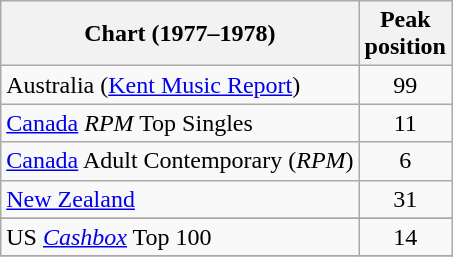<table class="wikitable sortable">
<tr>
<th>Chart (1977–1978)</th>
<th>Peak<br>position</th>
</tr>
<tr>
<td>Australia (<a href='#'>Kent Music Report</a>)</td>
<td style="text-align:center;">99</td>
</tr>
<tr>
<td><a href='#'>Canada</a> <em>RPM</em> Top Singles</td>
<td style="text-align:center;">11</td>
</tr>
<tr>
<td><a href='#'>Canada</a> Adult Contemporary (<em>RPM</em>)</td>
<td style="text-align:center;">6</td>
</tr>
<tr>
<td><a href='#'>New Zealand</a></td>
<td style="text-align:center;">31</td>
</tr>
<tr>
</tr>
<tr>
</tr>
<tr>
<td>US <em><a href='#'>Cashbox</a></em> Top 100</td>
<td style="text-align:center;">14</td>
</tr>
<tr>
</tr>
</table>
